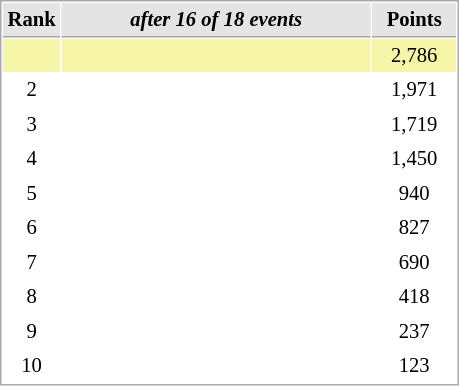<table cellspacing="1" cellpadding="3" style="border:1px solid #AAAAAA;font-size:86%">
<tr style="background-color: #E4E4E4;">
<th style="border-bottom:1px solid #AAAAAA; width: 10px;">Rank</th>
<th style="border-bottom:1px solid #AAAAAA; width: 200px;"><em>after 16 of 18 events</em></th>
<th style="border-bottom:1px solid #AAAAAA; width: 50px;">Points</th>
</tr>
<tr style="background:#f7f6a8;">
<td align=center></td>
<td><strong></strong></td>
<td align=center>2,786</td>
</tr>
<tr>
<td align=center>2</td>
<td></td>
<td align=center>1,971</td>
</tr>
<tr>
<td align=center>3</td>
<td></td>
<td align=center>1,719</td>
</tr>
<tr>
<td align=center>4</td>
<td></td>
<td align=center>1,450</td>
</tr>
<tr>
<td align=center>5</td>
<td></td>
<td align=center>940</td>
</tr>
<tr>
<td align=center>6</td>
<td></td>
<td align=center>827</td>
</tr>
<tr>
<td align=center>7</td>
<td></td>
<td align=center>690</td>
</tr>
<tr>
<td align=center>8</td>
<td></td>
<td align=center>418</td>
</tr>
<tr>
<td align=center>9</td>
<td></td>
<td align=center>237</td>
</tr>
<tr>
<td align=center>10</td>
<td></td>
<td align=center>123</td>
</tr>
</table>
